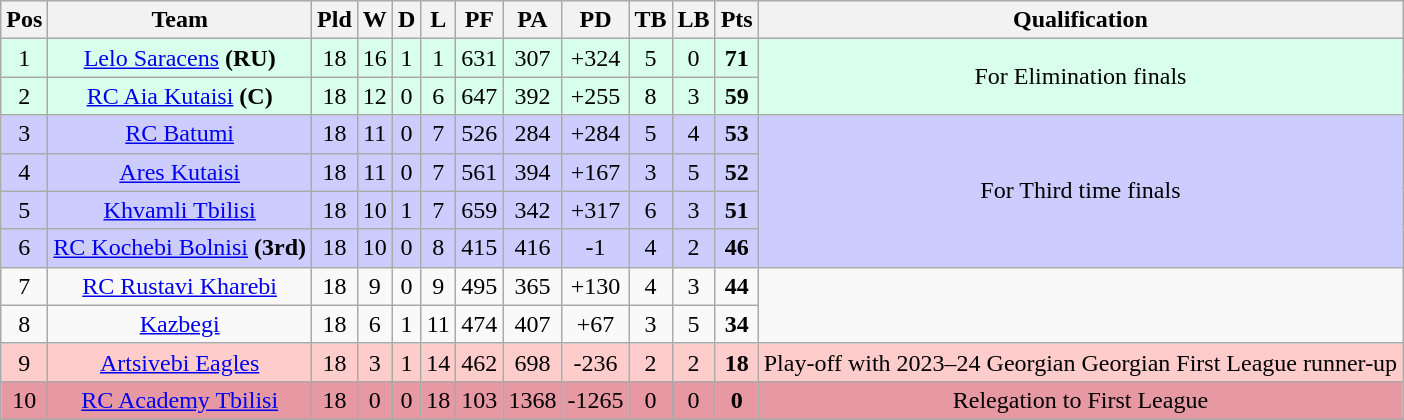<table class="wikitable sortable" style="text-align:center">
<tr>
<th>Pos</th>
<th>Team</th>
<th>Pld</th>
<th>W</th>
<th>D</th>
<th>L</th>
<th>PF</th>
<th>PA</th>
<th>PD</th>
<th>TB</th>
<th>LB</th>
<th>Pts</th>
<th>Qualification</th>
</tr>
<tr>
<td style="background: #d8ffeb">1</td>
<td style="background: #d8ffeb"><a href='#'>Lelo Saracens</a> <strong>(RU)</strong></td>
<td style="background: #d8ffeb">18</td>
<td style="background: #d8ffeb">16</td>
<td style="background: #d8ffeb">1</td>
<td style="background: #d8ffeb">1</td>
<td style="background: #d8ffeb">631</td>
<td style="background: #d8ffeb">307</td>
<td style="background: #d8ffeb">+324</td>
<td style="background: #d8ffeb">5</td>
<td style="background: #d8ffeb">0</td>
<td style="background: #d8ffeb"><strong>71</strong></td>
<td rowspan="2" style="background: #d8ffeb">For Elimination finals</td>
</tr>
<tr>
<td style="background: #d8ffeb">2</td>
<td style="background: #d8ffeb"><a href='#'>RC Aia Kutaisi</a> <strong>(C)</strong></td>
<td style="background: #d8ffeb">18</td>
<td style="background: #d8ffeb">12</td>
<td style="background: #d8ffeb">0</td>
<td style="background: #d8ffeb">6</td>
<td style="background: #d8ffeb">647</td>
<td style="background: #d8ffeb">392</td>
<td style="background: #d8ffeb">+255</td>
<td style="background: #d8ffeb">8</td>
<td style="background: #d8ffeb">3</td>
<td style="background: #d8ffeb"><strong>59</strong></td>
</tr>
<tr>
<td style="background: #ccccff">3</td>
<td style="background: #ccccff"><a href='#'>RC Batumi</a></td>
<td style="background: #ccccff">18</td>
<td style="background: #ccccff">11</td>
<td style="background: #ccccff">0</td>
<td style="background: #ccccff">7</td>
<td style="background: #ccccff">526</td>
<td style="background: #ccccff">284</td>
<td style="background: #ccccff">+284</td>
<td style="background: #ccccff">5</td>
<td style="background: #ccccff">4</td>
<td style="background: #ccccff"><strong>53</strong></td>
<td rowspan="4" style="background: #ccccff">For Third time finals</td>
</tr>
<tr>
<td style="background: #ccccff">4</td>
<td style="background: #ccccff"><a href='#'>Ares Kutaisi</a></td>
<td style="background: #ccccff">18</td>
<td style="background: #ccccff">11</td>
<td style="background: #ccccff">0</td>
<td style="background: #ccccff">7</td>
<td style="background: #ccccff">561</td>
<td style="background: #ccccff">394</td>
<td style="background: #ccccff">+167</td>
<td style="background: #ccccff">3</td>
<td style="background: #ccccff">5</td>
<td style="background: #ccccff"><strong>52</strong></td>
</tr>
<tr>
<td style="background: #ccccff">5</td>
<td style="background: #ccccff"><a href='#'>Khvamli Tbilisi</a></td>
<td style="background: #ccccff">18</td>
<td style="background: #ccccff">10</td>
<td style="background: #ccccff">1</td>
<td style="background: #ccccff">7</td>
<td style="background: #ccccff">659</td>
<td style="background: #ccccff">342</td>
<td style="background: #ccccff">+317</td>
<td style="background: #ccccff">6</td>
<td style="background: #ccccff">3</td>
<td style="background: #ccccff"><strong>51</strong></td>
</tr>
<tr>
<td style="background: #ccccff">6</td>
<td style="background: #ccccff"><a href='#'>RC Kochebi Bolnisi</a> <strong>(3rd)</strong></td>
<td style="background: #ccccff">18</td>
<td style="background: #ccccff">10</td>
<td style="background: #ccccff">0</td>
<td style="background: #ccccff">8</td>
<td style="background: #ccccff">415</td>
<td style="background: #ccccff">416</td>
<td style="background: #ccccff">-1</td>
<td style="background: #ccccff">4</td>
<td style="background: #ccccff">2</td>
<td style="background: #ccccff"><strong>46</strong></td>
</tr>
<tr>
<td>7</td>
<td><a href='#'>RC Rustavi Kharebi</a></td>
<td>18</td>
<td>9</td>
<td>0</td>
<td>9</td>
<td>495</td>
<td>365</td>
<td>+130</td>
<td>4</td>
<td>3</td>
<td><strong>44</strong></td>
<td rowspan="2"></td>
</tr>
<tr>
<td>8</td>
<td><a href='#'>Kazbegi</a></td>
<td>18</td>
<td>6</td>
<td>1</td>
<td>11</td>
<td>474</td>
<td>407</td>
<td>+67</td>
<td>3</td>
<td>5</td>
<td><strong>34</strong></td>
</tr>
<tr>
<td style="background: #ffcccc">9</td>
<td style="background: #ffcccc"><a href='#'>Artsivebi Eagles</a></td>
<td style="background: #ffcccc">18</td>
<td style="background: #ffcccc">3</td>
<td style="background: #ffcccc">1</td>
<td style="background: #ffcccc">14</td>
<td style="background: #ffcccc">462</td>
<td style="background: #ffcccc">698</td>
<td style="background: #ffcccc">-236</td>
<td style="background: #ffcccc">2</td>
<td style="background: #ffcccc">2</td>
<td style="background: #ffcccc"><strong>18</strong></td>
<td style="background: #ffcccc">Play-off with 2023–24 Georgian Georgian First League runner-up</td>
</tr>
<tr>
<td style="background: #E799A3">10</td>
<td style="background: #E799A3"><a href='#'>RC Academy Tbilisi</a></td>
<td style="background: #E799A3">18</td>
<td style="background: #E799A3">0</td>
<td style="background: #E799A3">0</td>
<td style="background: #E799A3">18</td>
<td style="background: #E799A3">103</td>
<td style="background: #E799A3">1368</td>
<td style="background: #E799A3">-1265</td>
<td style="background: #E799A3">0</td>
<td style="background: #E799A3">0</td>
<td style="background: #E799A3"><strong>0</strong></td>
<td style="background: #E799A3">Relegation to First League</td>
</tr>
</table>
